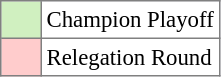<table bgcolor="#f7f8ff" cellpadding="3" cellspacing="0" border="1" style="font-size: 95%; border: gray solid 1px; border-collapse: collapse;text-align:center;">
<tr>
<td style="background: #D0F0C0;" width="20"></td>
<td bgcolor="#ffffff" align="left">Champion Playoff</td>
</tr>
<tr>
<td style="background: #FFCCCC;" width="20"></td>
<td bgcolor="#ffffff" align="left">Relegation Round</td>
</tr>
</table>
